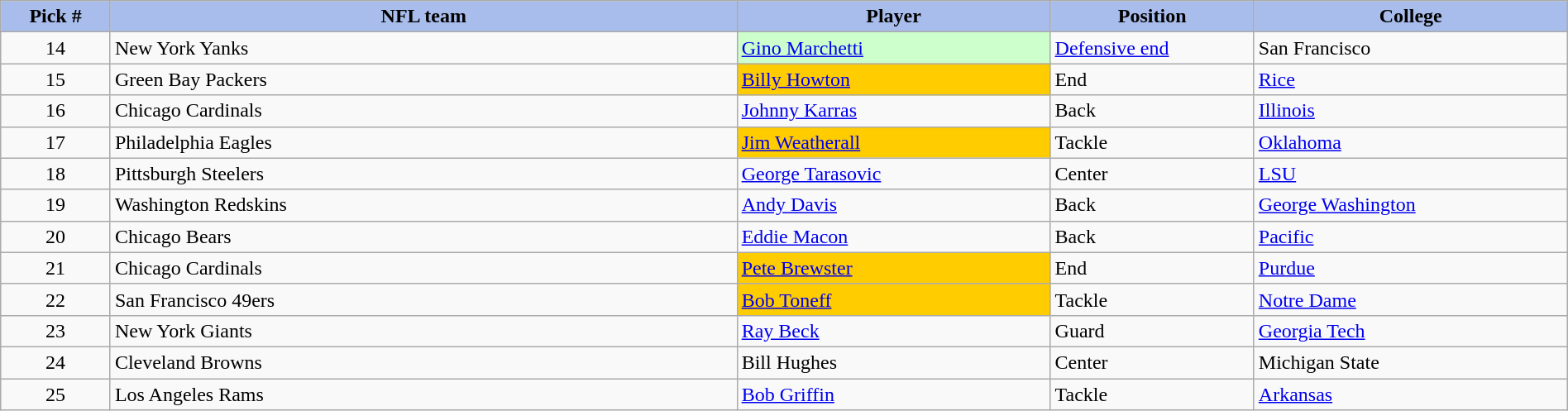<table class="wikitable sortable sortable" style="width: 100%">
<tr>
<th style="background:#A8BDEC;" width=7%>Pick #</th>
<th width=40% style="background:#A8BDEC;">NFL team</th>
<th width=20% style="background:#A8BDEC;">Player</th>
<th width=13% style="background:#A8BDEC;">Position</th>
<th style="background:#A8BDEC;">College</th>
</tr>
<tr>
<td align=center>14</td>
<td>New York Yanks</td>
<td bgcolor="#CCFFCC"><a href='#'>Gino Marchetti</a></td>
<td><a href='#'>Defensive end</a></td>
<td>San Francisco</td>
</tr>
<tr>
<td align=center>15</td>
<td>Green Bay Packers</td>
<td bgcolor="#FFCC00"><a href='#'>Billy Howton</a></td>
<td>End</td>
<td><a href='#'>Rice</a></td>
</tr>
<tr>
<td align=center>16</td>
<td>Chicago Cardinals</td>
<td><a href='#'>Johnny Karras</a></td>
<td>Back</td>
<td><a href='#'>Illinois</a></td>
</tr>
<tr>
<td align=center>17</td>
<td>Philadelphia Eagles</td>
<td bgcolor="#FFCC00"><a href='#'>Jim Weatherall</a></td>
<td>Tackle</td>
<td><a href='#'>Oklahoma</a></td>
</tr>
<tr>
<td align=center>18</td>
<td>Pittsburgh Steelers</td>
<td><a href='#'>George Tarasovic</a></td>
<td>Center</td>
<td><a href='#'>LSU</a></td>
</tr>
<tr>
<td align=center>19</td>
<td>Washington Redskins</td>
<td><a href='#'>Andy Davis</a></td>
<td>Back</td>
<td><a href='#'>George Washington</a></td>
</tr>
<tr>
<td align=center>20</td>
<td>Chicago Bears</td>
<td><a href='#'>Eddie Macon</a></td>
<td>Back</td>
<td><a href='#'>Pacific</a></td>
</tr>
<tr>
<td align=center>21</td>
<td>Chicago Cardinals</td>
<td bgcolor="#FFCC00"><a href='#'>Pete Brewster</a></td>
<td>End</td>
<td><a href='#'>Purdue</a></td>
</tr>
<tr>
<td align=center>22</td>
<td>San Francisco 49ers</td>
<td bgcolor="#FFCC00"><a href='#'>Bob Toneff</a></td>
<td>Tackle</td>
<td><a href='#'>Notre Dame</a></td>
</tr>
<tr>
<td align=center>23</td>
<td>New York Giants</td>
<td><a href='#'>Ray Beck</a></td>
<td>Guard</td>
<td><a href='#'>Georgia Tech</a></td>
</tr>
<tr>
<td align=center>24</td>
<td>Cleveland Browns</td>
<td>Bill Hughes</td>
<td>Center</td>
<td>Michigan State</td>
</tr>
<tr>
<td align=center>25</td>
<td>Los Angeles Rams</td>
<td><a href='#'>Bob Griffin</a></td>
<td>Tackle</td>
<td><a href='#'>Arkansas</a></td>
</tr>
</table>
